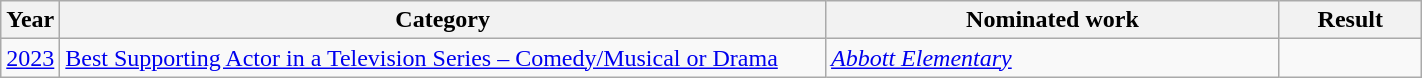<table class="wikitable sortable" width = 75%>
<tr>
<th width=4%>Year</th>
<th width=54%>Category</th>
<th width=32%>Nominated work</th>
<th width=10%>Result</th>
</tr>
<tr>
<td><a href='#'>2023</a></td>
<td><a href='#'>Best Supporting Actor in a Television Series – Comedy/Musical or Drama</a></td>
<td><em><a href='#'>Abbott Elementary</a></em></td>
<td></td>
</tr>
</table>
